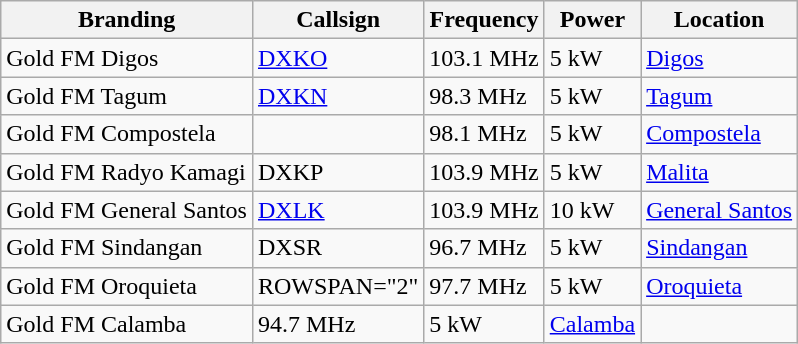<table class="wikitable">
<tr>
<th>Branding</th>
<th>Callsign</th>
<th>Frequency</th>
<th>Power</th>
<th>Location</th>
</tr>
<tr>
<td>Gold FM Digos</td>
<td><a href='#'>DXKO</a></td>
<td>103.1 MHz</td>
<td>5 kW</td>
<td><a href='#'>Digos</a></td>
</tr>
<tr>
<td>Gold FM Tagum</td>
<td><a href='#'>DXKN</a></td>
<td>98.3 MHz</td>
<td>5 kW</td>
<td><a href='#'>Tagum</a></td>
</tr>
<tr>
<td>Gold FM Compostela</td>
<td></td>
<td>98.1 MHz</td>
<td>5 kW</td>
<td><a href='#'>Compostela</a></td>
</tr>
<tr>
<td>Gold FM Radyo Kamagi</td>
<td>DXKP</td>
<td>103.9 MHz</td>
<td>5 kW</td>
<td><a href='#'>Malita</a></td>
</tr>
<tr>
<td>Gold FM General Santos</td>
<td><a href='#'>DXLK</a></td>
<td>103.9 MHz</td>
<td>10 kW</td>
<td><a href='#'>General Santos</a></td>
</tr>
<tr>
<td>Gold FM Sindangan</td>
<td>DXSR</td>
<td>96.7 MHz</td>
<td>5 kW</td>
<td><a href='#'>Sindangan</a></td>
</tr>
<tr>
<td>Gold FM Oroquieta</td>
<td>ROWSPAN="2" </td>
<td>97.7 MHz</td>
<td>5 kW</td>
<td><a href='#'>Oroquieta</a></td>
</tr>
<tr>
<td>Gold FM Calamba</td>
<td>94.7 MHz</td>
<td>5 kW</td>
<td><a href='#'>Calamba</a></td>
</tr>
</table>
